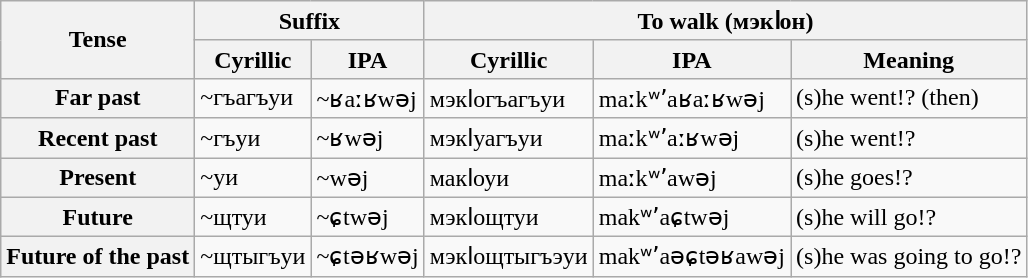<table class="wikitable">
<tr>
<th rowspan=2>Tense</th>
<th colspan=2>Suffix</th>
<th colspan=3>To walk (мэкӏон)</th>
</tr>
<tr>
<th>Cyrillic</th>
<th>IPA</th>
<th>Cyrillic</th>
<th>IPA</th>
<th>Meaning</th>
</tr>
<tr>
<th>Far past</th>
<td>~гъагъуи</td>
<td>~ʁaːʁwəj</td>
<td>мэкӏогъагъуи</td>
<td>maːkʷʼaʁaːʁwəj</td>
<td>(s)he went!? (then)</td>
</tr>
<tr>
<th>Recent past</th>
<td>~гъуи</td>
<td>~ʁwəj</td>
<td>мэкӏуагъуи</td>
<td>maːkʷʼaːʁwəj</td>
<td>(s)he went!?</td>
</tr>
<tr>
<th>Present</th>
<td>~уи</td>
<td>~wəj</td>
<td>макӏоуи</td>
<td>maːkʷʼawəj</td>
<td>(s)he goes!?</td>
</tr>
<tr>
<th>Future</th>
<td>~щтуи</td>
<td>~ɕtwəj</td>
<td>мэкӏощтуи</td>
<td>makʷʼaɕtwəj</td>
<td>(s)he will go!?</td>
</tr>
<tr>
<th>Future of the past</th>
<td>~щтыгъуи</td>
<td>~ɕtəʁwəj</td>
<td>мэкӏощтыгъэуи</td>
<td>makʷʼaəɕtəʁawəj</td>
<td>(s)he was going to go!?</td>
</tr>
</table>
